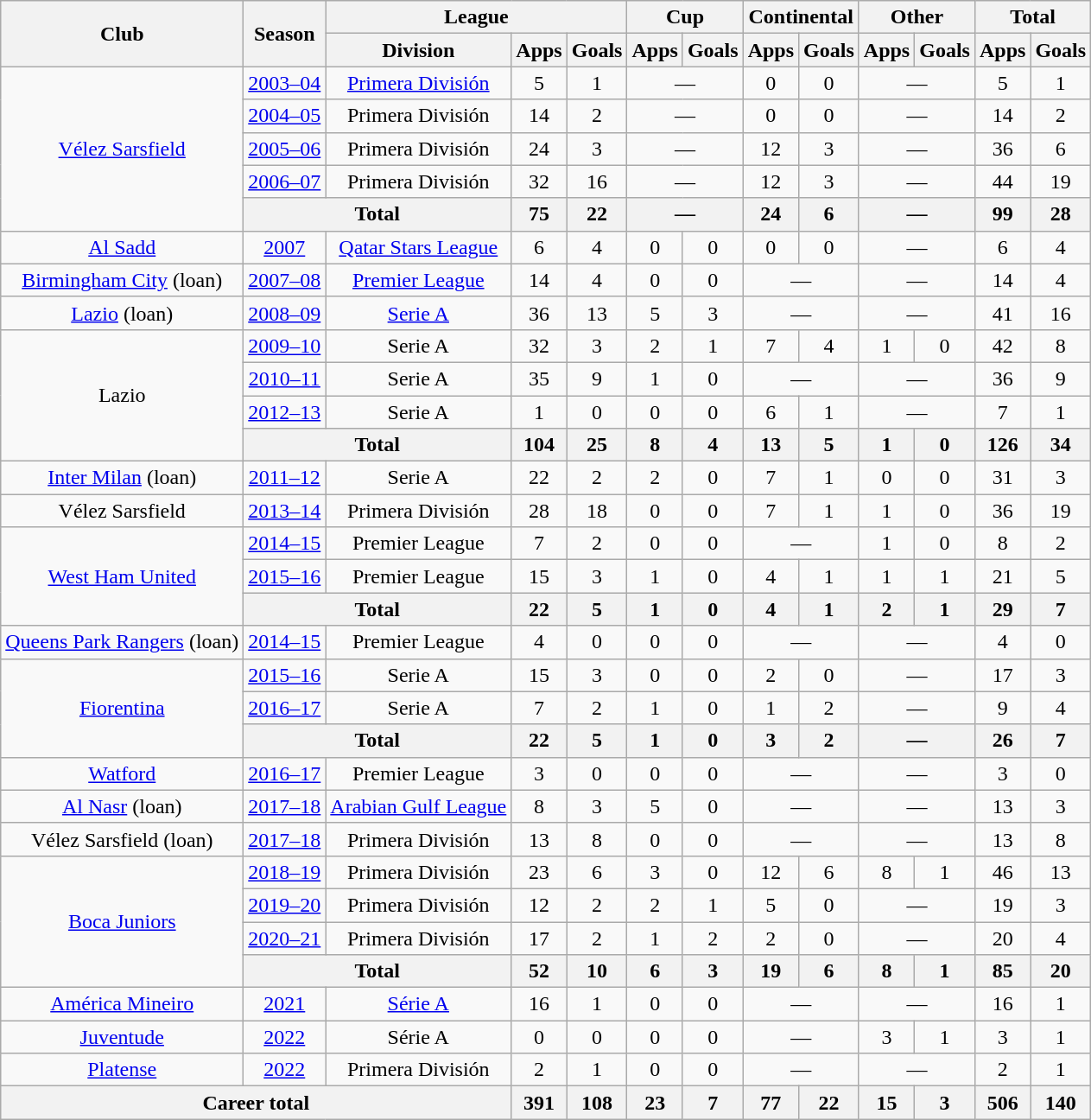<table class="wikitable" style="text-align:center">
<tr>
<th rowspan="2">Club</th>
<th rowspan="2">Season</th>
<th colspan="3">League</th>
<th colspan="2">Cup</th>
<th colspan="2">Continental</th>
<th colspan="2">Other</th>
<th colspan="2">Total</th>
</tr>
<tr>
<th>Division</th>
<th>Apps</th>
<th>Goals</th>
<th>Apps</th>
<th>Goals</th>
<th>Apps</th>
<th>Goals</th>
<th>Apps</th>
<th>Goals</th>
<th>Apps</th>
<th>Goals</th>
</tr>
<tr>
<td rowspan="5"><a href='#'>Vélez Sarsfield</a></td>
<td><a href='#'>2003–04</a></td>
<td><a href='#'>Primera División</a></td>
<td>5</td>
<td>1</td>
<td colspan="2">—</td>
<td>0</td>
<td>0</td>
<td colspan="2">—</td>
<td>5</td>
<td>1</td>
</tr>
<tr>
<td><a href='#'>2004–05</a></td>
<td>Primera División</td>
<td>14</td>
<td>2</td>
<td colspan="2">—</td>
<td>0</td>
<td>0</td>
<td colspan="2">—</td>
<td>14</td>
<td>2</td>
</tr>
<tr>
<td><a href='#'>2005–06</a></td>
<td>Primera División</td>
<td>24</td>
<td>3</td>
<td colspan="2">—</td>
<td>12</td>
<td>3</td>
<td colspan="2">—</td>
<td>36</td>
<td>6</td>
</tr>
<tr>
<td><a href='#'>2006–07</a></td>
<td>Primera División</td>
<td>32</td>
<td>16</td>
<td colspan="2">—</td>
<td>12</td>
<td>3</td>
<td colspan="2">—</td>
<td>44</td>
<td>19</td>
</tr>
<tr>
<th colspan="2">Total</th>
<th>75</th>
<th>22</th>
<th colspan="2">—</th>
<th>24</th>
<th>6</th>
<th colspan="2">—</th>
<th>99</th>
<th>28</th>
</tr>
<tr>
<td><a href='#'>Al Sadd</a></td>
<td><a href='#'>2007</a></td>
<td><a href='#'>Qatar Stars League</a></td>
<td>6</td>
<td>4</td>
<td>0</td>
<td>0</td>
<td>0</td>
<td>0</td>
<td colspan="2">—</td>
<td>6</td>
<td>4</td>
</tr>
<tr>
<td><a href='#'>Birmingham City</a> (loan)</td>
<td><a href='#'>2007–08</a></td>
<td><a href='#'>Premier League</a></td>
<td>14</td>
<td>4</td>
<td>0</td>
<td>0</td>
<td colspan="2">—</td>
<td colspan="2">—</td>
<td>14</td>
<td>4</td>
</tr>
<tr>
<td><a href='#'>Lazio</a> (loan)</td>
<td><a href='#'>2008–09</a></td>
<td><a href='#'>Serie A</a></td>
<td>36</td>
<td>13</td>
<td>5</td>
<td>3</td>
<td colspan="2">—</td>
<td colspan="2">—</td>
<td>41</td>
<td>16</td>
</tr>
<tr>
<td rowspan="4">Lazio</td>
<td><a href='#'>2009–10</a></td>
<td>Serie A</td>
<td>32</td>
<td>3</td>
<td>2</td>
<td>1</td>
<td>7</td>
<td>4</td>
<td>1</td>
<td>0</td>
<td>42</td>
<td>8</td>
</tr>
<tr>
<td><a href='#'>2010–11</a></td>
<td>Serie A</td>
<td>35</td>
<td>9</td>
<td>1</td>
<td>0</td>
<td colspan="2">—</td>
<td colspan="2">—</td>
<td>36</td>
<td>9</td>
</tr>
<tr>
<td><a href='#'>2012–13</a></td>
<td>Serie A</td>
<td>1</td>
<td>0</td>
<td>0</td>
<td>0</td>
<td>6</td>
<td>1</td>
<td colspan="2">—</td>
<td>7</td>
<td>1</td>
</tr>
<tr>
<th colspan="2">Total</th>
<th>104</th>
<th>25</th>
<th>8</th>
<th>4</th>
<th>13</th>
<th>5</th>
<th>1</th>
<th>0</th>
<th>126</th>
<th>34</th>
</tr>
<tr>
<td><a href='#'>Inter Milan</a> (loan)</td>
<td><a href='#'>2011–12</a></td>
<td>Serie A</td>
<td>22</td>
<td>2</td>
<td>2</td>
<td>0</td>
<td>7</td>
<td>1</td>
<td>0</td>
<td>0</td>
<td>31</td>
<td>3</td>
</tr>
<tr>
<td>Vélez Sarsfield</td>
<td><a href='#'>2013–14</a></td>
<td>Primera División</td>
<td>28</td>
<td>18</td>
<td>0</td>
<td>0</td>
<td>7</td>
<td>1</td>
<td>1</td>
<td>0</td>
<td>36</td>
<td>19</td>
</tr>
<tr>
<td rowspan="3"><a href='#'>West Ham United</a></td>
<td><a href='#'>2014–15</a></td>
<td>Premier League</td>
<td>7</td>
<td>2</td>
<td>0</td>
<td>0</td>
<td colspan="2">—</td>
<td>1</td>
<td>0</td>
<td>8</td>
<td>2</td>
</tr>
<tr>
<td><a href='#'>2015–16</a></td>
<td>Premier League</td>
<td>15</td>
<td>3</td>
<td>1</td>
<td>0</td>
<td>4</td>
<td>1</td>
<td>1</td>
<td>1</td>
<td>21</td>
<td>5</td>
</tr>
<tr>
<th colspan="2">Total</th>
<th>22</th>
<th>5</th>
<th>1</th>
<th>0</th>
<th>4</th>
<th>1</th>
<th>2</th>
<th>1</th>
<th>29</th>
<th>7</th>
</tr>
<tr>
<td><a href='#'>Queens Park Rangers</a> (loan)</td>
<td><a href='#'>2014–15</a></td>
<td>Premier League</td>
<td>4</td>
<td>0</td>
<td>0</td>
<td>0</td>
<td colspan="2">—</td>
<td colspan="2">—</td>
<td>4</td>
<td>0</td>
</tr>
<tr>
<td rowspan="3"><a href='#'>Fiorentina</a></td>
<td><a href='#'>2015–16</a></td>
<td>Serie A</td>
<td>15</td>
<td>3</td>
<td>0</td>
<td>0</td>
<td>2</td>
<td>0</td>
<td colspan="2">—</td>
<td>17</td>
<td>3</td>
</tr>
<tr>
<td><a href='#'>2016–17</a></td>
<td>Serie A</td>
<td>7</td>
<td>2</td>
<td>1</td>
<td>0</td>
<td>1</td>
<td>2</td>
<td colspan="2">—</td>
<td>9</td>
<td>4</td>
</tr>
<tr>
<th colspan="2">Total</th>
<th>22</th>
<th>5</th>
<th>1</th>
<th>0</th>
<th>3</th>
<th>2</th>
<th colspan="2">—</th>
<th>26</th>
<th>7</th>
</tr>
<tr>
<td><a href='#'>Watford</a></td>
<td><a href='#'>2016–17</a></td>
<td>Premier League</td>
<td>3</td>
<td>0</td>
<td>0</td>
<td>0</td>
<td colspan="2">—</td>
<td colspan="2">—</td>
<td>3</td>
<td>0</td>
</tr>
<tr>
<td><a href='#'>Al Nasr</a> (loan)</td>
<td><a href='#'>2017–18</a></td>
<td><a href='#'>Arabian Gulf League</a></td>
<td>8</td>
<td>3</td>
<td>5</td>
<td>0</td>
<td colspan="2">—</td>
<td colspan="2">—</td>
<td>13</td>
<td>3</td>
</tr>
<tr>
<td>Vélez Sarsfield (loan)</td>
<td><a href='#'>2017–18</a></td>
<td>Primera División</td>
<td>13</td>
<td>8</td>
<td>0</td>
<td>0</td>
<td colspan="2">—</td>
<td colspan="2">—</td>
<td>13</td>
<td>8</td>
</tr>
<tr>
<td rowspan="4"><a href='#'>Boca Juniors</a></td>
<td><a href='#'>2018–19</a></td>
<td>Primera División</td>
<td>23</td>
<td>6</td>
<td>3</td>
<td>0</td>
<td>12</td>
<td>6</td>
<td>8</td>
<td>1</td>
<td>46</td>
<td>13</td>
</tr>
<tr>
<td><a href='#'>2019–20</a></td>
<td>Primera División</td>
<td>12</td>
<td>2</td>
<td>2</td>
<td>1</td>
<td>5</td>
<td>0</td>
<td colspan="2">—</td>
<td>19</td>
<td>3</td>
</tr>
<tr>
<td><a href='#'>2020–21</a></td>
<td>Primera División</td>
<td>17</td>
<td>2</td>
<td>1</td>
<td>2</td>
<td>2</td>
<td>0</td>
<td colspan="2">—</td>
<td>20</td>
<td>4</td>
</tr>
<tr>
<th colspan="2">Total</th>
<th>52</th>
<th>10</th>
<th>6</th>
<th>3</th>
<th>19</th>
<th>6</th>
<th>8</th>
<th>1</th>
<th>85</th>
<th>20</th>
</tr>
<tr>
<td><a href='#'>América Mineiro</a></td>
<td><a href='#'>2021</a></td>
<td><a href='#'>Série A</a></td>
<td>16</td>
<td>1</td>
<td>0</td>
<td>0</td>
<td colspan="2">—</td>
<td colspan="2">—</td>
<td>16</td>
<td>1</td>
</tr>
<tr>
<td><a href='#'>Juventude</a></td>
<td><a href='#'>2022</a></td>
<td>Série A</td>
<td>0</td>
<td>0</td>
<td>0</td>
<td>0</td>
<td colspan="2">—</td>
<td>3</td>
<td>1</td>
<td>3</td>
<td>1</td>
</tr>
<tr>
<td><a href='#'>Platense</a></td>
<td><a href='#'>2022</a></td>
<td>Primera División</td>
<td>2</td>
<td>1</td>
<td>0</td>
<td>0</td>
<td colspan="2">—</td>
<td colspan="2">—</td>
<td>2</td>
<td>1</td>
</tr>
<tr>
<th colspan="3">Career total</th>
<th>391</th>
<th>108</th>
<th>23</th>
<th>7</th>
<th>77</th>
<th>22</th>
<th>15</th>
<th>3</th>
<th>506</th>
<th>140</th>
</tr>
</table>
